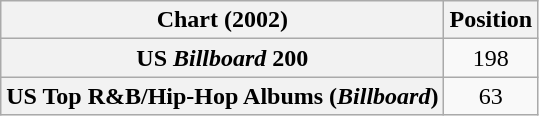<table class="wikitable plainrowheaders" style="text-align:center">
<tr>
<th scope="col">Chart (2002)</th>
<th scope="col">Position</th>
</tr>
<tr>
<th scope="row">US <em>Billboard</em> 200</th>
<td>198</td>
</tr>
<tr>
<th scope="row">US Top R&B/Hip-Hop Albums (<em>Billboard</em>)</th>
<td>63</td>
</tr>
</table>
